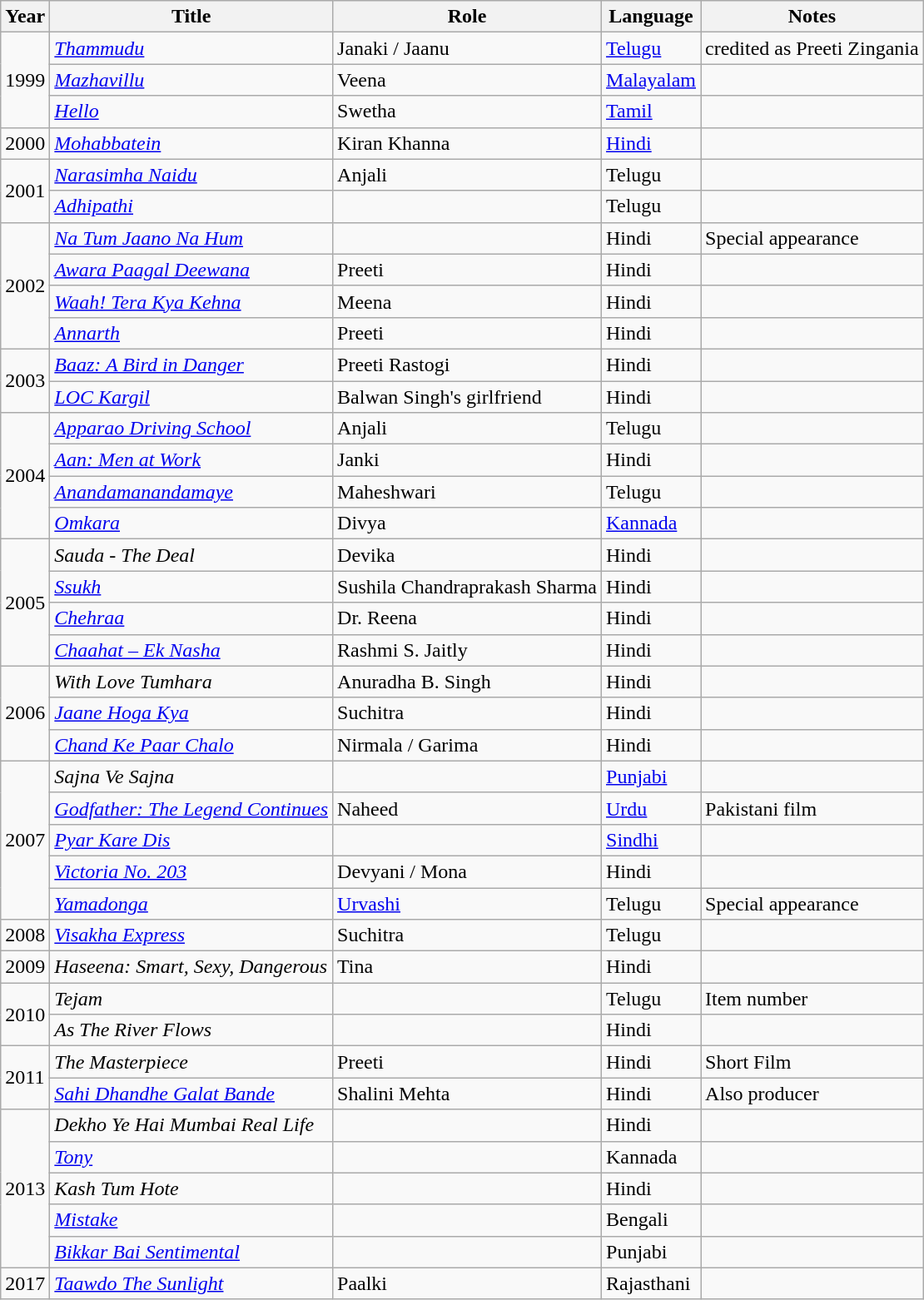<table class="wikitable sortable">
<tr>
<th>Year</th>
<th>Title</th>
<th>Role</th>
<th>Language</th>
<th>Notes</th>
</tr>
<tr>
<td rowspan="3">1999</td>
<td><em><a href='#'>Thammudu</a></em></td>
<td>Janaki / Jaanu</td>
<td><a href='#'>Telugu</a></td>
<td>credited as Preeti Zingania</td>
</tr>
<tr>
<td><em><a href='#'>Mazhavillu</a></em></td>
<td>Veena</td>
<td><a href='#'>Malayalam</a></td>
<td></td>
</tr>
<tr>
<td><em><a href='#'>Hello</a></em></td>
<td>Swetha</td>
<td><a href='#'>Tamil</a></td>
<td></td>
</tr>
<tr>
<td>2000</td>
<td><em><a href='#'>Mohabbatein</a></em></td>
<td>Kiran Khanna</td>
<td><a href='#'>Hindi</a></td>
<td></td>
</tr>
<tr>
<td rowspan="2">2001</td>
<td><em><a href='#'>Narasimha Naidu</a></em></td>
<td>Anjali</td>
<td>Telugu</td>
<td></td>
</tr>
<tr>
<td><em><a href='#'>Adhipathi</a></em></td>
<td></td>
<td>Telugu</td>
<td></td>
</tr>
<tr>
<td rowspan="4">2002</td>
<td><em><a href='#'>Na Tum Jaano Na Hum</a></em></td>
<td></td>
<td>Hindi</td>
<td>Special appearance</td>
</tr>
<tr>
<td><em><a href='#'>Awara Paagal Deewana</a></em></td>
<td>Preeti</td>
<td>Hindi</td>
<td></td>
</tr>
<tr>
<td><em><a href='#'>Waah! Tera Kya Kehna</a></em></td>
<td>Meena</td>
<td>Hindi</td>
<td></td>
</tr>
<tr>
<td><em><a href='#'>Annarth</a></em></td>
<td>Preeti</td>
<td>Hindi</td>
<td></td>
</tr>
<tr>
<td rowspan="2">2003</td>
<td><em><a href='#'>Baaz: A Bird in Danger</a></em></td>
<td>Preeti Rastogi</td>
<td>Hindi</td>
<td></td>
</tr>
<tr>
<td><em><a href='#'>LOC Kargil</a></em></td>
<td>Balwan Singh's girlfriend</td>
<td>Hindi</td>
<td></td>
</tr>
<tr>
<td rowspan="4">2004</td>
<td><em><a href='#'>Apparao Driving School</a></em></td>
<td>Anjali</td>
<td>Telugu</td>
<td></td>
</tr>
<tr>
<td><em><a href='#'>Aan: Men at Work</a></em></td>
<td>Janki</td>
<td>Hindi</td>
<td></td>
</tr>
<tr>
<td><em><a href='#'>Anandamanandamaye</a></em></td>
<td>Maheshwari</td>
<td>Telugu</td>
<td></td>
</tr>
<tr>
<td><em><a href='#'>Omkara</a></em></td>
<td>Divya</td>
<td><a href='#'>Kannada</a></td>
<td></td>
</tr>
<tr>
<td rowspan="4">2005</td>
<td><em>Sauda - The Deal</em></td>
<td>Devika</td>
<td>Hindi</td>
<td></td>
</tr>
<tr>
<td><em><a href='#'>Ssukh</a></em></td>
<td>Sushila Chandraprakash Sharma</td>
<td>Hindi</td>
<td></td>
</tr>
<tr>
<td><em><a href='#'>Chehraa</a></em></td>
<td>Dr. Reena</td>
<td>Hindi</td>
<td></td>
</tr>
<tr>
<td><em><a href='#'>Chaahat – Ek Nasha</a></em></td>
<td>Rashmi S. Jaitly</td>
<td>Hindi</td>
<td></td>
</tr>
<tr>
<td rowspan="3">2006</td>
<td><em>With Love Tumhara</em></td>
<td>Anuradha B. Singh</td>
<td>Hindi</td>
<td></td>
</tr>
<tr>
<td><em><a href='#'>Jaane Hoga Kya</a></em></td>
<td>Suchitra</td>
<td>Hindi</td>
<td></td>
</tr>
<tr>
<td><em><a href='#'>Chand Ke Paar Chalo</a></em></td>
<td>Nirmala / Garima</td>
<td>Hindi</td>
<td></td>
</tr>
<tr>
<td rowspan="5">2007</td>
<td><em>Sajna Ve Sajna</em></td>
<td></td>
<td><a href='#'>Punjabi</a></td>
<td></td>
</tr>
<tr>
<td><em><a href='#'>Godfather: The Legend Continues</a></em></td>
<td>Naheed</td>
<td><a href='#'>Urdu</a></td>
<td>Pakistani film</td>
</tr>
<tr>
<td><a href='#'><em>Pyar Kare Dis</em></a></td>
<td></td>
<td><a href='#'>Sindhi</a></td>
<td></td>
</tr>
<tr>
<td><em><a href='#'>Victoria No. 203</a></em></td>
<td>Devyani / Mona</td>
<td>Hindi</td>
<td></td>
</tr>
<tr>
<td><em><a href='#'>Yamadonga</a></em></td>
<td><a href='#'>Urvashi</a></td>
<td>Telugu</td>
<td>Special appearance</td>
</tr>
<tr>
<td>2008</td>
<td><em><a href='#'>Visakha Express</a></em></td>
<td>Suchitra</td>
<td>Telugu</td>
<td></td>
</tr>
<tr>
<td>2009</td>
<td><em>Haseena: Smart, Sexy, Dangerous</em></td>
<td>Tina</td>
<td>Hindi</td>
<td></td>
</tr>
<tr>
<td rowspan="2">2010</td>
<td><em>Tejam</em></td>
<td></td>
<td>Telugu</td>
<td>Item number</td>
</tr>
<tr>
<td><em>As The River Flows</em></td>
<td></td>
<td>Hindi</td>
<td></td>
</tr>
<tr>
<td rowspan="2">2011</td>
<td><em>The Masterpiece</em></td>
<td>Preeti</td>
<td>Hindi</td>
<td>Short Film</td>
</tr>
<tr>
<td><em><a href='#'>Sahi Dhandhe Galat Bande</a></em></td>
<td>Shalini Mehta</td>
<td>Hindi</td>
<td>Also producer</td>
</tr>
<tr>
<td rowspan="5">2013</td>
<td><em>Dekho Ye Hai Mumbai Real Life</em></td>
<td></td>
<td>Hindi</td>
<td></td>
</tr>
<tr>
<td><em><a href='#'>Tony</a></em></td>
<td></td>
<td>Kannada</td>
<td></td>
</tr>
<tr>
<td><em>Kash Tum Hote</em></td>
<td></td>
<td>Hindi</td>
<td></td>
</tr>
<tr>
<td><em><a href='#'>Mistake</a></em></td>
<td></td>
<td>Bengali</td>
<td></td>
</tr>
<tr>
<td><em><a href='#'>Bikkar Bai Sentimental</a></em></td>
<td></td>
<td>Punjabi</td>
<td></td>
</tr>
<tr>
<td>2017</td>
<td><em><a href='#'>Taawdo The Sunlight</a></em></td>
<td>Paalki</td>
<td>Rajasthani</td>
<td></td>
</tr>
</table>
